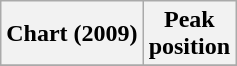<table class="wikitable">
<tr>
<th>Chart (2009)</th>
<th>Peak<br>position</th>
</tr>
<tr>
</tr>
</table>
